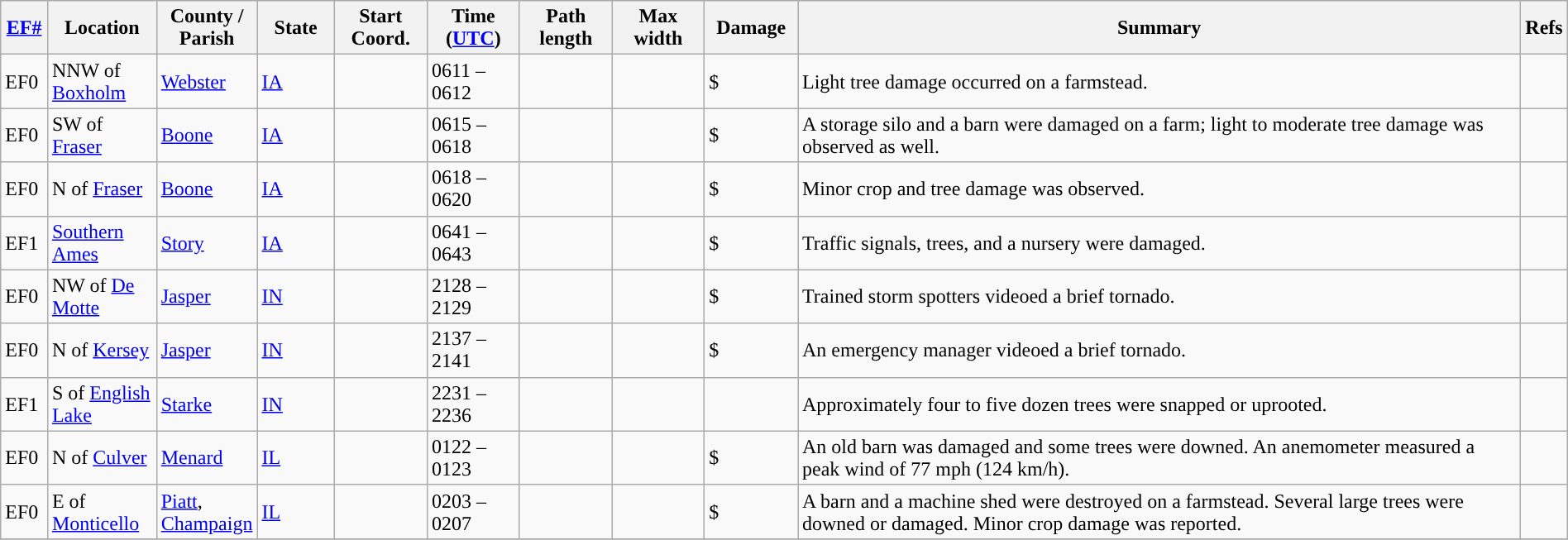<table class="wikitable sortable" style="width:100%;">
<tr>
<th scope="col" width="3%" align="center"><a href='#'>EF#</a></th>
<th scope="col" width="7%" align="center" class="unsortable">Location</th>
<th scope="col" width="6%" align="center" class="unsortable">County / Parish</th>
<th scope="col" width="5%" align="center">State</th>
<th scope="col" width="6%" align="center">Start Coord.</th>
<th scope="col" width="6%" align="center">Time (<a href='#'>UTC</a>)</th>
<th scope="col" width="6%" align="center">Path length</th>
<th scope="col" width="6%" align="center">Max width</th>
<th scope="col" width="6%" align="center">Damage</th>
<th scope="col" width="48%" class="unsortable" align="center">Summary</th>
<th scope="col" width="48%" class="unsortable" align="center">Refs</th>
</tr>
<tr>
<td>EF0</td>
<td>NNW of <a href='#'>Boxholm</a></td>
<td><a href='#'>Webster</a></td>
<td><a href='#'>IA</a></td>
<td></td>
<td>0611 – 0612</td>
<td></td>
<td></td>
<td>$</td>
<td>Light tree damage occurred on a farmstead.</td>
<td></td>
</tr>
<tr>
<td>EF0</td>
<td>SW of <a href='#'>Fraser</a></td>
<td><a href='#'>Boone</a></td>
<td><a href='#'>IA</a></td>
<td></td>
<td>0615 – 0618</td>
<td></td>
<td></td>
<td>$</td>
<td>A storage silo and a barn were damaged on a farm; light to moderate tree damage was observed as well.</td>
<td></td>
</tr>
<tr>
<td>EF0</td>
<td>N of <a href='#'>Fraser</a></td>
<td><a href='#'>Boone</a></td>
<td><a href='#'>IA</a></td>
<td></td>
<td>0618 – 0620</td>
<td></td>
<td></td>
<td>$</td>
<td>Minor crop and tree damage was observed.</td>
<td></td>
</tr>
<tr>
<td>EF1</td>
<td><a href='#'>Southern Ames</a></td>
<td><a href='#'>Story</a></td>
<td><a href='#'>IA</a></td>
<td></td>
<td>0641 – 0643</td>
<td></td>
<td></td>
<td>$</td>
<td>Traffic signals, trees, and a nursery were damaged.</td>
<td></td>
</tr>
<tr>
<td>EF0</td>
<td>NW of <a href='#'>De Motte</a></td>
<td><a href='#'>Jasper</a></td>
<td><a href='#'>IN</a></td>
<td></td>
<td>2128 – 2129</td>
<td></td>
<td></td>
<td>$</td>
<td>Trained storm spotters videoed a brief tornado.</td>
<td></td>
</tr>
<tr>
<td>EF0</td>
<td>N of <a href='#'>Kersey</a></td>
<td><a href='#'>Jasper</a></td>
<td><a href='#'>IN</a></td>
<td></td>
<td>2137 – 2141</td>
<td></td>
<td></td>
<td>$</td>
<td>An emergency manager videoed a brief tornado.</td>
<td></td>
</tr>
<tr>
<td>EF1</td>
<td>S of <a href='#'>English Lake</a></td>
<td><a href='#'>Starke</a></td>
<td><a href='#'>IN</a></td>
<td></td>
<td>2231 – 2236</td>
<td></td>
<td></td>
<td></td>
<td>Approximately four to five dozen trees were snapped or uprooted.</td>
<td></td>
</tr>
<tr>
<td>EF0</td>
<td>N of <a href='#'>Culver</a></td>
<td><a href='#'>Menard</a></td>
<td><a href='#'>IL</a></td>
<td></td>
<td>0122 – 0123</td>
<td></td>
<td></td>
<td>$</td>
<td>An old barn was damaged and some trees were downed. An anemometer measured a peak wind of 77 mph (124 km/h).</td>
<td></td>
</tr>
<tr>
<td>EF0</td>
<td>E of <a href='#'>Monticello</a></td>
<td><a href='#'>Piatt</a>, <a href='#'>Champaign</a></td>
<td><a href='#'>IL</a></td>
<td></td>
<td>0203 – 0207</td>
<td></td>
<td></td>
<td>$</td>
<td>A barn and a machine shed were destroyed on a farmstead. Several large trees were downed or damaged. Minor crop damage was reported.</td>
<td></td>
</tr>
<tr>
</tr>
</table>
